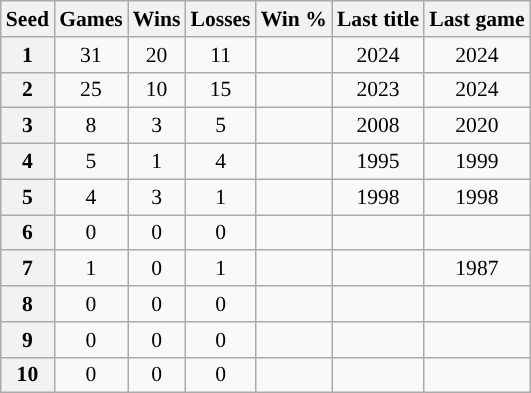<table class="wikitable sortable" style="text-align:center;font-size:90%">
<tr>
<th width=px>Seed</th>
<th width=px>Games</th>
<th width=px>Wins</th>
<th width=px>Losses</th>
<th width=px>Win %</th>
<th width=px>Last title</th>
<th width=px>Last game</th>
</tr>
<tr>
<th>1</th>
<td>31</td>
<td>20</td>
<td>11</td>
<td></td>
<td>2024</td>
<td>2024</td>
</tr>
<tr>
<th>2</th>
<td>25</td>
<td>10</td>
<td>15</td>
<td></td>
<td>2023</td>
<td>2024</td>
</tr>
<tr>
<th>3</th>
<td>8</td>
<td>3</td>
<td>5</td>
<td></td>
<td>2008</td>
<td>2020</td>
</tr>
<tr>
<th>4</th>
<td>5</td>
<td>1</td>
<td>4</td>
<td></td>
<td>1995</td>
<td>1999</td>
</tr>
<tr>
<th>5</th>
<td>4</td>
<td>3</td>
<td>1</td>
<td></td>
<td>1998</td>
<td>1998</td>
</tr>
<tr>
<th>6</th>
<td>0</td>
<td>0</td>
<td>0</td>
<td></td>
<td></td>
<td></td>
</tr>
<tr>
<th>7</th>
<td>1</td>
<td>0</td>
<td>1</td>
<td></td>
<td></td>
<td>1987</td>
</tr>
<tr>
<th>8</th>
<td>0</td>
<td>0</td>
<td>0</td>
<td></td>
<td></td>
<td></td>
</tr>
<tr>
<th>9</th>
<td>0</td>
<td>0</td>
<td>0</td>
<td></td>
<td></td>
<td></td>
</tr>
<tr>
<th>10</th>
<td>0</td>
<td>0</td>
<td>0</td>
<td></td>
<td></td>
<td></td>
</tr>
</table>
